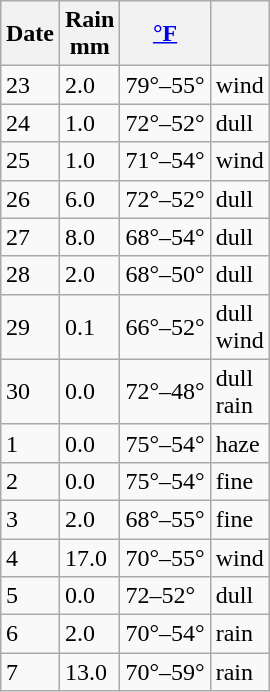<table class="wikitable" style="float:right; margin:0 0 1em 1em;">
<tr>
<th>Date</th>
<th>Rain<br>mm</th>
<th><a href='#'>°F</a></th>
<th></th>
</tr>
<tr>
<td>23</td>
<td>2.0</td>
<td>79°–55°</td>
<td>wind</td>
</tr>
<tr>
<td>24</td>
<td>1.0</td>
<td>72°–52°</td>
<td>dull</td>
</tr>
<tr>
<td>25</td>
<td>1.0</td>
<td>71°–54°</td>
<td>wind</td>
</tr>
<tr>
<td>26</td>
<td>6.0</td>
<td>72°–52°</td>
<td>dull</td>
</tr>
<tr>
<td>27</td>
<td>8.0</td>
<td>68°–54°</td>
<td>dull</td>
</tr>
<tr>
<td>28</td>
<td>2.0</td>
<td>68°–50°</td>
<td>dull</td>
</tr>
<tr>
<td>29</td>
<td>0.1</td>
<td>66°–52°</td>
<td>dull <br>wind</td>
</tr>
<tr>
<td>30</td>
<td>0.0</td>
<td>72°–48°</td>
<td>dull<br>rain</td>
</tr>
<tr>
<td>1</td>
<td>0.0</td>
<td>75°–54°</td>
<td>haze</td>
</tr>
<tr>
<td>2</td>
<td>0.0</td>
<td>75°–54°</td>
<td>fine</td>
</tr>
<tr>
<td>3</td>
<td>2.0</td>
<td>68°–55°</td>
<td>fine</td>
</tr>
<tr>
<td>4</td>
<td>17.0</td>
<td>70°–55°</td>
<td>wind</td>
</tr>
<tr>
<td>5</td>
<td>0.0</td>
<td>72–52°</td>
<td>dull</td>
</tr>
<tr>
<td>6</td>
<td>2.0</td>
<td>70°–54°</td>
<td>rain</td>
</tr>
<tr>
<td>7</td>
<td>13.0</td>
<td>70°–59°</td>
<td>rain</td>
</tr>
</table>
